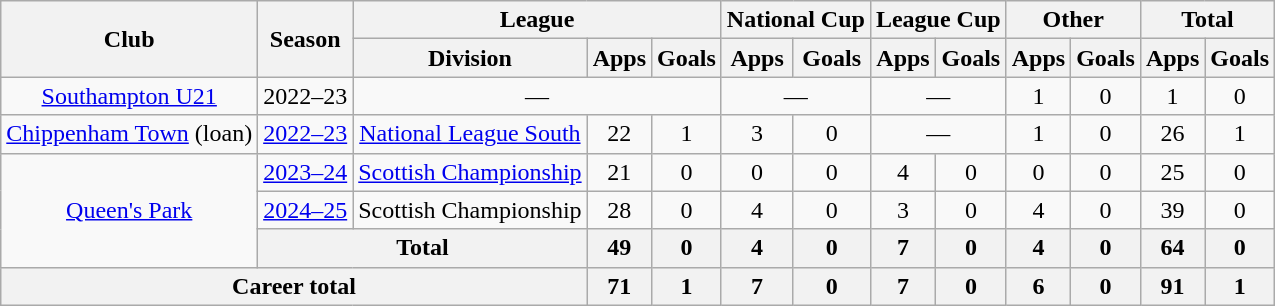<table class=wikitable style=text-align:center>
<tr>
<th rowspan=2>Club</th>
<th rowspan=2>Season</th>
<th colspan=3>League</th>
<th colspan=2>National Cup</th>
<th colspan=2>League Cup</th>
<th colspan=2>Other</th>
<th colspan=2>Total</th>
</tr>
<tr>
<th>Division</th>
<th>Apps</th>
<th>Goals</th>
<th>Apps</th>
<th>Goals</th>
<th>Apps</th>
<th>Goals</th>
<th>Apps</th>
<th>Goals</th>
<th>Apps</th>
<th>Goals</th>
</tr>
<tr>
<td><a href='#'>Southampton U21</a></td>
<td>2022–23</td>
<td colspan="3">—</td>
<td colspan="2">—</td>
<td colspan="2">—</td>
<td>1</td>
<td>0</td>
<td>1</td>
<td>0</td>
</tr>
<tr>
<td><a href='#'>Chippenham Town</a> (loan)</td>
<td><a href='#'>2022–23</a></td>
<td><a href='#'>National League South</a></td>
<td>22</td>
<td>1</td>
<td>3</td>
<td>0</td>
<td colspan="2">—</td>
<td>1</td>
<td>0</td>
<td>26</td>
<td>1</td>
</tr>
<tr>
<td rowspan=3><a href='#'>Queen's Park</a></td>
<td><a href='#'>2023–24</a></td>
<td><a href='#'>Scottish Championship</a></td>
<td>21</td>
<td>0</td>
<td>0</td>
<td>0</td>
<td>4</td>
<td>0</td>
<td>0</td>
<td>0</td>
<td>25</td>
<td>0</td>
</tr>
<tr>
<td><a href='#'>2024–25</a></td>
<td>Scottish Championship</td>
<td>28</td>
<td>0</td>
<td>4</td>
<td>0</td>
<td>3</td>
<td>0</td>
<td>4</td>
<td>0</td>
<td>39</td>
<td>0</td>
</tr>
<tr>
<th colspan=2>Total</th>
<th>49</th>
<th>0</th>
<th>4</th>
<th>0</th>
<th>7</th>
<th>0</th>
<th>4</th>
<th>0</th>
<th>64</th>
<th>0</th>
</tr>
<tr>
<th colspan=3>Career total</th>
<th>71</th>
<th>1</th>
<th>7</th>
<th>0</th>
<th>7</th>
<th>0</th>
<th>6</th>
<th>0</th>
<th>91</th>
<th>1</th>
</tr>
</table>
